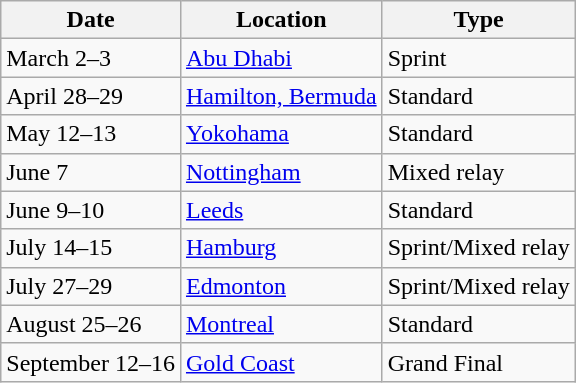<table class="wikitable">
<tr>
<th>Date</th>
<th>Location</th>
<th>Type</th>
</tr>
<tr>
<td>March 2–3</td>
<td> <a href='#'>Abu Dhabi</a></td>
<td>Sprint</td>
</tr>
<tr>
<td>April 28–29</td>
<td> <a href='#'>Hamilton, Bermuda</a></td>
<td>Standard</td>
</tr>
<tr>
<td>May 12–13</td>
<td> <a href='#'>Yokohama</a></td>
<td>Standard</td>
</tr>
<tr>
<td>June 7</td>
<td> <a href='#'>Nottingham</a></td>
<td>Mixed relay</td>
</tr>
<tr>
<td>June 9–10</td>
<td> <a href='#'>Leeds</a></td>
<td>Standard</td>
</tr>
<tr>
<td>July 14–15</td>
<td> <a href='#'>Hamburg</a></td>
<td>Sprint/Mixed relay</td>
</tr>
<tr>
<td>July 27–29</td>
<td> <a href='#'>Edmonton</a></td>
<td>Sprint/Mixed relay</td>
</tr>
<tr>
<td>August 25–26</td>
<td> <a href='#'>Montreal</a></td>
<td>Standard</td>
</tr>
<tr>
<td>September 12–16</td>
<td> <a href='#'>Gold Coast</a></td>
<td>Grand Final</td>
</tr>
</table>
